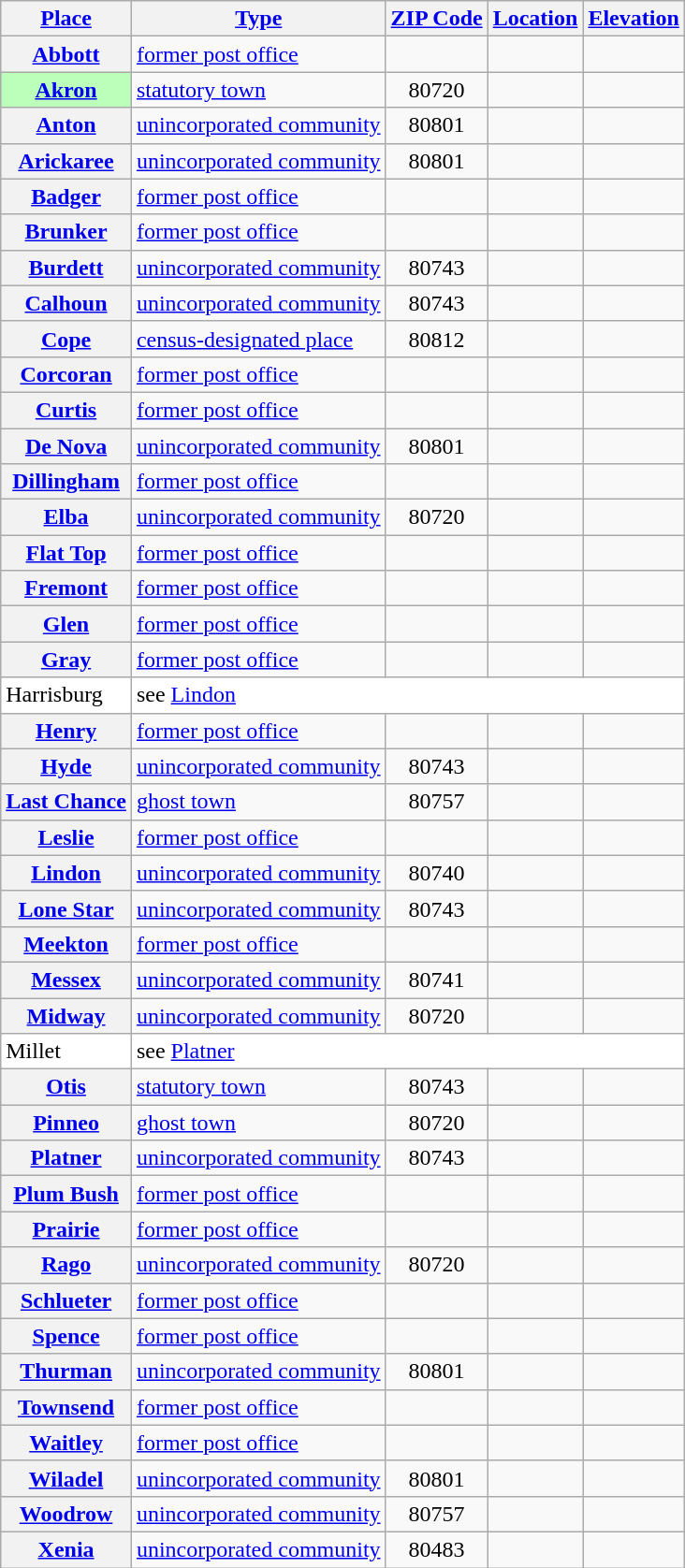<table class="wikitable sortable  plainrowheaders" style="margin:auto;">
<tr>
<th scope=col><a href='#'>Place</a></th>
<th scope=col><a href='#'>Type</a></th>
<th scope=col><a href='#'>ZIP Code</a></th>
<th scope=col><a href='#'>Location</a></th>
<th scope=col><a href='#'>Elevation</a></th>
</tr>
<tr>
<th scope=row><a href='#'>Abbott</a></th>
<td><a href='#'>former post office</a></td>
<td align=center></td>
<td></td>
<td></td>
</tr>
<tr>
<th scope=row style="background:#BBFFBB;"><a href='#'>Akron</a></th>
<td><a href='#'>statutory town</a></td>
<td align=center>80720</td>
<td></td>
<td align=right></td>
</tr>
<tr>
<th scope=row><a href='#'>Anton</a></th>
<td><a href='#'>unincorporated community</a></td>
<td align=center>80801</td>
<td></td>
<td align=right></td>
</tr>
<tr>
<th scope=row><a href='#'>Arickaree</a></th>
<td><a href='#'>unincorporated community</a></td>
<td align=center>80801</td>
<td></td>
<td align=right></td>
</tr>
<tr>
<th scope=row><a href='#'>Badger</a></th>
<td><a href='#'>former post office</a></td>
<td align=center></td>
<td></td>
<td></td>
</tr>
<tr>
<th scope=row><a href='#'>Brunker</a></th>
<td><a href='#'>former post office</a></td>
<td align=center></td>
<td></td>
<td></td>
</tr>
<tr>
<th scope=row><a href='#'>Burdett</a></th>
<td><a href='#'>unincorporated community</a></td>
<td align=center>80743</td>
<td></td>
<td align=right></td>
</tr>
<tr>
<th scope=row><a href='#'>Calhoun</a></th>
<td><a href='#'>unincorporated community</a></td>
<td align=center>80743</td>
<td></td>
<td align=right></td>
</tr>
<tr>
<th scope=row><a href='#'>Cope</a></th>
<td><a href='#'>census-designated place</a></td>
<td align=center>80812</td>
<td></td>
<td align=right></td>
</tr>
<tr>
<th scope=row><a href='#'>Corcoran</a></th>
<td><a href='#'>former post office</a></td>
<td align=center></td>
<td></td>
<td></td>
</tr>
<tr>
<th scope=row><a href='#'>Curtis</a></th>
<td><a href='#'>former post office</a></td>
<td align=center></td>
<td></td>
<td></td>
</tr>
<tr>
<th scope=row><a href='#'>De Nova</a></th>
<td><a href='#'>unincorporated community</a></td>
<td align=center>80801</td>
<td></td>
<td align=right></td>
</tr>
<tr>
<th scope=row><a href='#'>Dillingham</a></th>
<td><a href='#'>former post office</a></td>
<td align=center></td>
<td></td>
<td></td>
</tr>
<tr>
<th scope=row><a href='#'>Elba</a></th>
<td><a href='#'>unincorporated community</a></td>
<td align=center>80720</td>
<td></td>
<td align=right></td>
</tr>
<tr>
<th scope=row><a href='#'>Flat Top</a></th>
<td><a href='#'>former post office</a></td>
<td align=center></td>
<td></td>
<td></td>
</tr>
<tr>
<th scope=row><a href='#'>Fremont</a></th>
<td><a href='#'>former post office</a></td>
<td align=center></td>
<td></td>
<td></td>
</tr>
<tr>
<th scope=row><a href='#'>Glen</a></th>
<td><a href='#'>former post office</a></td>
<td align=center></td>
<td></td>
<td></td>
</tr>
<tr>
<th scope=row><a href='#'>Gray</a></th>
<td><a href='#'>former post office</a></td>
<td align=center></td>
<td></td>
<td></td>
</tr>
<tr bgcolor=white>
<td>Harrisburg</td>
<td colspan=4>see <a href='#'>Lindon</a></td>
</tr>
<tr>
<th scope=row><a href='#'>Henry</a></th>
<td><a href='#'>former post office</a></td>
<td align=center></td>
<td></td>
<td></td>
</tr>
<tr>
<th scope=row><a href='#'>Hyde</a></th>
<td><a href='#'>unincorporated community</a></td>
<td align=center>80743</td>
<td></td>
<td align=right></td>
</tr>
<tr>
<th scope=row><a href='#'>Last Chance</a></th>
<td><a href='#'>ghost town</a></td>
<td align=center>80757</td>
<td></td>
<td align=right></td>
</tr>
<tr>
<th scope=row><a href='#'>Leslie</a></th>
<td><a href='#'>former post office</a></td>
<td align=center></td>
<td></td>
<td></td>
</tr>
<tr>
<th scope=row><a href='#'>Lindon</a></th>
<td><a href='#'>unincorporated community</a></td>
<td align=center>80740</td>
<td></td>
<td align=right></td>
</tr>
<tr>
<th scope=row><a href='#'>Lone Star</a></th>
<td><a href='#'>unincorporated community</a></td>
<td align=center>80743</td>
<td></td>
<td align=right></td>
</tr>
<tr>
<th scope=row><a href='#'>Meekton</a></th>
<td><a href='#'>former post office</a></td>
<td align=center></td>
<td></td>
<td></td>
</tr>
<tr>
<th scope=row><a href='#'>Messex</a></th>
<td><a href='#'>unincorporated community</a></td>
<td align=center>80741</td>
<td></td>
<td align=right></td>
</tr>
<tr>
<th scope=row><a href='#'>Midway</a></th>
<td><a href='#'>unincorporated community</a></td>
<td align=center>80720</td>
<td></td>
<td align=right></td>
</tr>
<tr bgcolor=white>
<td>Millet</td>
<td colspan=4>see <a href='#'>Platner</a></td>
</tr>
<tr>
<th scope=row><a href='#'>Otis</a></th>
<td><a href='#'>statutory town</a></td>
<td align=center>80743</td>
<td></td>
<td align=right></td>
</tr>
<tr>
<th scope=row><a href='#'>Pinneo</a></th>
<td><a href='#'>ghost town</a></td>
<td align=center>80720</td>
<td></td>
<td align=right></td>
</tr>
<tr>
<th scope=row><a href='#'>Platner</a></th>
<td><a href='#'>unincorporated community</a></td>
<td align=center>80743</td>
<td></td>
<td align=right></td>
</tr>
<tr>
<th scope=row><a href='#'>Plum Bush</a></th>
<td><a href='#'>former post office</a></td>
<td align=center></td>
<td></td>
<td></td>
</tr>
<tr>
<th scope=row><a href='#'>Prairie</a></th>
<td><a href='#'>former post office</a></td>
<td align=center></td>
<td></td>
<td></td>
</tr>
<tr>
<th scope=row><a href='#'>Rago</a></th>
<td><a href='#'>unincorporated community</a></td>
<td align=center>80720</td>
<td></td>
<td align=right></td>
</tr>
<tr>
<th scope=row><a href='#'>Schlueter</a></th>
<td><a href='#'>former post office</a></td>
<td align=center></td>
<td></td>
<td></td>
</tr>
<tr>
<th scope=row><a href='#'>Spence</a></th>
<td><a href='#'>former post office</a></td>
<td align=center></td>
<td></td>
<td></td>
</tr>
<tr>
<th scope=row><a href='#'>Thurman</a></th>
<td><a href='#'>unincorporated community</a></td>
<td align=center>80801</td>
<td></td>
<td align=right></td>
</tr>
<tr>
<th scope=row><a href='#'>Townsend</a></th>
<td><a href='#'>former post office</a></td>
<td align=center></td>
<td></td>
<td></td>
</tr>
<tr>
<th scope=row><a href='#'>Waitley</a></th>
<td><a href='#'>former post office</a></td>
<td align=center></td>
<td></td>
<td></td>
</tr>
<tr>
<th scope=row><a href='#'>Wiladel</a></th>
<td><a href='#'>unincorporated community</a></td>
<td align=center>80801</td>
<td></td>
<td align=right></td>
</tr>
<tr>
<th scope=row><a href='#'>Woodrow</a></th>
<td><a href='#'>unincorporated community</a></td>
<td align=center>80757</td>
<td></td>
<td align=right></td>
</tr>
<tr>
<th scope=row><a href='#'>Xenia</a></th>
<td><a href='#'>unincorporated community</a></td>
<td align=center>80483</td>
<td></td>
<td align=right></td>
</tr>
</table>
